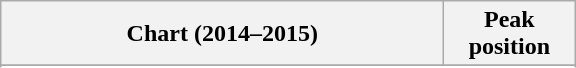<table class="wikitable sortable plainrowheaders" style="text-align:center">
<tr>
<th scope="col" style="width:18em;">Chart (2014–2015)</th>
<th scope="col" style="width:5em;">Peak<br>position</th>
</tr>
<tr>
</tr>
<tr>
</tr>
<tr>
</tr>
</table>
